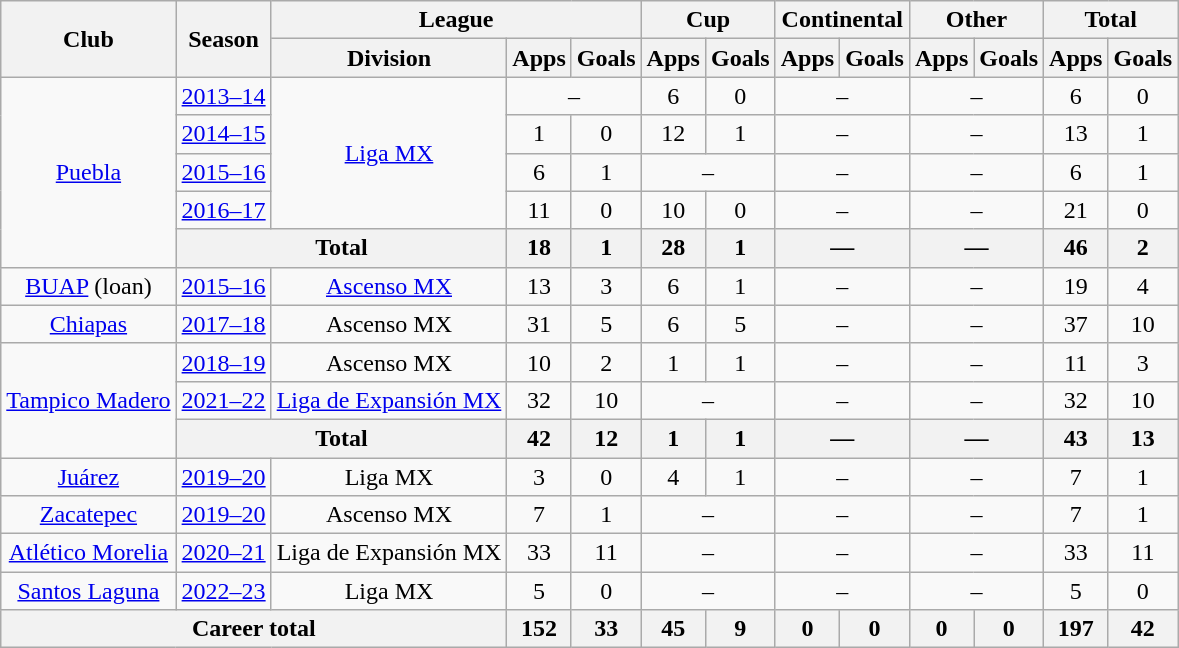<table class="wikitable" style="text-align: center">
<tr>
<th rowspan="2">Club</th>
<th rowspan="2">Season</th>
<th colspan="3">League</th>
<th colspan="2">Cup</th>
<th colspan="2">Continental</th>
<th colspan="2">Other</th>
<th colspan="2">Total</th>
</tr>
<tr>
<th>Division</th>
<th>Apps</th>
<th>Goals</th>
<th>Apps</th>
<th>Goals</th>
<th>Apps</th>
<th>Goals</th>
<th>Apps</th>
<th>Goals</th>
<th>Apps</th>
<th>Goals</th>
</tr>
<tr>
<td rowspan="5"><a href='#'>Puebla</a></td>
<td><a href='#'>2013–14</a></td>
<td rowspan="4"><a href='#'>Liga MX</a></td>
<td colspan="2">–</td>
<td>6</td>
<td>0</td>
<td colspan="2">–</td>
<td colspan="2">–</td>
<td>6</td>
<td>0</td>
</tr>
<tr>
<td><a href='#'>2014–15</a></td>
<td>1</td>
<td>0</td>
<td>12</td>
<td>1</td>
<td colspan="2">–</td>
<td colspan="2">–</td>
<td>13</td>
<td>1</td>
</tr>
<tr>
<td><a href='#'>2015–16</a></td>
<td>6</td>
<td>1</td>
<td colspan="2">–</td>
<td colspan="2">–</td>
<td colspan="2">–</td>
<td>6</td>
<td>1</td>
</tr>
<tr>
<td><a href='#'>2016–17</a></td>
<td>11</td>
<td>0</td>
<td>10</td>
<td>0</td>
<td colspan="2">–</td>
<td colspan="2">–</td>
<td>21</td>
<td>0</td>
</tr>
<tr>
<th colspan="2">Total</th>
<th>18</th>
<th>1</th>
<th>28</th>
<th>1</th>
<th colspan="2">—</th>
<th colspan="2">—</th>
<th>46</th>
<th>2</th>
</tr>
<tr>
<td><a href='#'>BUAP</a> (loan)</td>
<td><a href='#'>2015–16</a></td>
<td><a href='#'>Ascenso MX</a></td>
<td>13</td>
<td>3</td>
<td>6</td>
<td>1</td>
<td colspan="2">–</td>
<td colspan="2">–</td>
<td>19</td>
<td>4</td>
</tr>
<tr>
<td><a href='#'>Chiapas</a></td>
<td><a href='#'>2017–18</a></td>
<td>Ascenso MX</td>
<td>31</td>
<td>5</td>
<td>6</td>
<td>5</td>
<td colspan="2">–</td>
<td colspan="2">–</td>
<td>37</td>
<td>10</td>
</tr>
<tr>
<td rowspan="3"><a href='#'>Tampico Madero</a></td>
<td><a href='#'>2018–19</a></td>
<td>Ascenso MX</td>
<td>10</td>
<td>2</td>
<td>1</td>
<td>1</td>
<td colspan="2">–</td>
<td colspan="2">–</td>
<td>11</td>
<td>3</td>
</tr>
<tr>
<td><a href='#'>2021–22</a></td>
<td><a href='#'>Liga de Expansión MX</a></td>
<td>32</td>
<td>10</td>
<td colspan="2">–</td>
<td colspan="2">–</td>
<td colspan="2">–</td>
<td>32</td>
<td>10</td>
</tr>
<tr>
<th colspan="2">Total</th>
<th>42</th>
<th>12</th>
<th>1</th>
<th>1</th>
<th colspan="2">—</th>
<th colspan="2">—</th>
<th>43</th>
<th>13</th>
</tr>
<tr>
<td><a href='#'>Juárez</a></td>
<td><a href='#'>2019–20</a></td>
<td>Liga MX</td>
<td>3</td>
<td>0</td>
<td>4</td>
<td>1</td>
<td colspan="2">–</td>
<td colspan="2">–</td>
<td>7</td>
<td>1</td>
</tr>
<tr>
<td><a href='#'>Zacatepec</a></td>
<td><a href='#'>2019–20</a></td>
<td>Ascenso MX</td>
<td>7</td>
<td>1</td>
<td colspan="2">–</td>
<td colspan="2">–</td>
<td colspan="2">–</td>
<td>7</td>
<td>1</td>
</tr>
<tr>
<td><a href='#'>Atlético Morelia</a></td>
<td><a href='#'>2020–21</a></td>
<td>Liga de Expansión MX</td>
<td>33</td>
<td>11</td>
<td colspan="2">–</td>
<td colspan="2">–</td>
<td colspan="2">–</td>
<td>33</td>
<td>11</td>
</tr>
<tr>
<td><a href='#'>Santos Laguna</a></td>
<td><a href='#'>2022–23</a></td>
<td>Liga MX</td>
<td>5</td>
<td>0</td>
<td colspan="2">–</td>
<td colspan="2">–</td>
<td colspan="2">–</td>
<td>5</td>
<td>0</td>
</tr>
<tr>
<th colspan="3"><strong>Career total</strong></th>
<th>152</th>
<th>33</th>
<th>45</th>
<th>9</th>
<th>0</th>
<th>0</th>
<th>0</th>
<th>0</th>
<th>197</th>
<th>42</th>
</tr>
</table>
